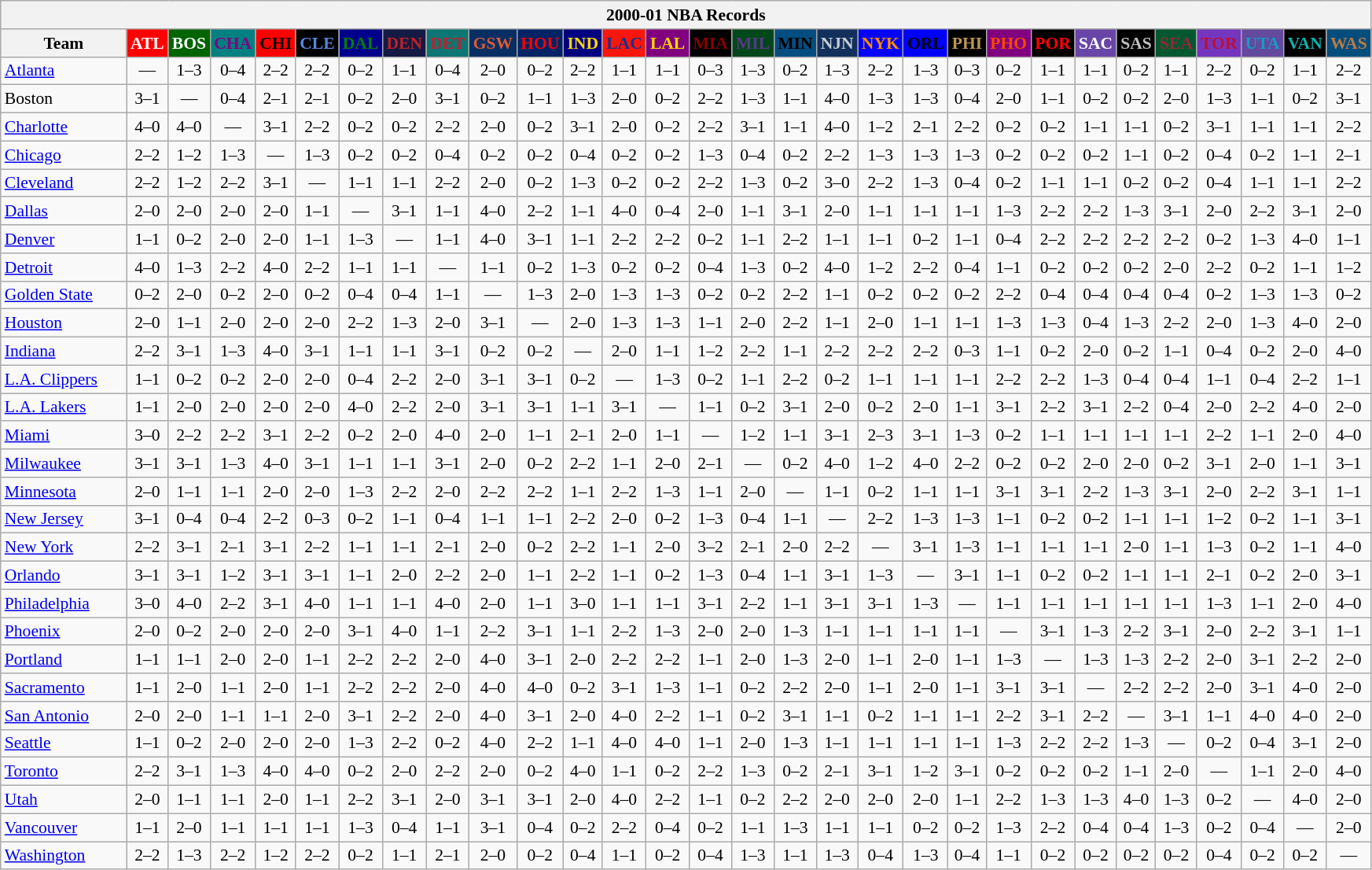<table class="wikitable" style="font-size:90%; text-align:center;">
<tr>
<th colspan=30>2000-01 NBA Records</th>
</tr>
<tr>
<th width=100>Team</th>
<th style="background:#FF0000;color:#FFFFFF;width=35">ATL</th>
<th style="background:#006400;color:#FFFFFF;width=35">BOS</th>
<th style="background:#008080;color:#800080;width=35">CHA</th>
<th style="background:#FF0000;color:#000000;width=35">CHI</th>
<th style="background:#000000;color:#5787DC;width=35">CLE</th>
<th style="background:#00008B;color:#008000;width=35">DAL</th>
<th style="background:#141A44;color:#BC2224;width=35">DEN</th>
<th style="background:#0C7674;color:#BB222C;width=35">DET</th>
<th style="background:#072E63;color:#DC5A34;width=35">GSW</th>
<th style="background:#002366;color:#FF0000;width=35">HOU</th>
<th style="background:#000080;color:#FFD700;width=35">IND</th>
<th style="background:#F9160D;color:#1A2E8B;width=35">LAC</th>
<th style="background:#800080;color:#FFD700;width=35">LAL</th>
<th style="background:#000000;color:#8B0000;width=35">MIA</th>
<th style="background:#00471B;color:#5C378A;width=35">MIL</th>
<th style="background:#044D80;color:#000000;width=35">MIN</th>
<th style="background:#12305B;color:#C4CED4;width=35">NJN</th>
<th style="background:#0000FF;color:#FF8C00;width=35">NYK</th>
<th style="background:#0000FF;color:#000000;width=35">ORL</th>
<th style="background:#000000;color:#BB9754;width=35">PHI</th>
<th style="background:#800080;color:#FF4500;width=35">PHO</th>
<th style="background:#000000;color:#FF0000;width=35">POR</th>
<th style="background:#6846A8;color:#FFFFFF;width=35">SAC</th>
<th style="background:#000000;color:#C0C0C0;width=35">SAS</th>
<th style="background:#005831;color:#992634;width=35">SEA</th>
<th style="background:#7436BF;color:#BE0F34;width=35">TOR</th>
<th style="background:#644A9C;color:#149BC7;width=35">UTA</th>
<th style="background:#000000;color:#0CB2AC;width=35">VAN</th>
<th style="background:#044D7D;color:#BC7A44;width=35">WAS</th>
</tr>
<tr>
<td style="text-align:left;"><a href='#'>Atlanta</a></td>
<td>—</td>
<td>1–3</td>
<td>0–4</td>
<td>2–2</td>
<td>2–2</td>
<td>0–2</td>
<td>1–1</td>
<td>0–4</td>
<td>2–0</td>
<td>0–2</td>
<td>2–2</td>
<td>1–1</td>
<td>1–1</td>
<td>0–3</td>
<td>1–3</td>
<td>0–2</td>
<td>1–3</td>
<td>2–2</td>
<td>1–3</td>
<td>0–3</td>
<td>0–2</td>
<td>1–1</td>
<td>1–1</td>
<td>0–2</td>
<td>1–1</td>
<td>2–2</td>
<td>0–2</td>
<td>1–1</td>
<td>2–2</td>
</tr>
<tr>
<td style="text-align:left;">Boston</td>
<td>3–1</td>
<td>—</td>
<td>0–4</td>
<td>2–1</td>
<td>2–1</td>
<td>0–2</td>
<td>2–0</td>
<td>3–1</td>
<td>0–2</td>
<td>1–1</td>
<td>1–3</td>
<td>2–0</td>
<td>0–2</td>
<td>2–2</td>
<td>1–3</td>
<td>1–1</td>
<td>4–0</td>
<td>1–3</td>
<td>1–3</td>
<td>0–4</td>
<td>2–0</td>
<td>1–1</td>
<td>0–2</td>
<td>0–2</td>
<td>2–0</td>
<td>1–3</td>
<td>1–1</td>
<td>0–2</td>
<td>3–1</td>
</tr>
<tr>
<td style="text-align:left;"><a href='#'>Charlotte</a></td>
<td>4–0</td>
<td>4–0</td>
<td>—</td>
<td>3–1</td>
<td>2–2</td>
<td>0–2</td>
<td>0–2</td>
<td>2–2</td>
<td>2–0</td>
<td>0–2</td>
<td>3–1</td>
<td>2–0</td>
<td>0–2</td>
<td>2–2</td>
<td>3–1</td>
<td>1–1</td>
<td>4–0</td>
<td>1–2</td>
<td>2–1</td>
<td>2–2</td>
<td>0–2</td>
<td>0–2</td>
<td>1–1</td>
<td>1–1</td>
<td>0–2</td>
<td>3–1</td>
<td>1–1</td>
<td>1–1</td>
<td>2–2</td>
</tr>
<tr>
<td style="text-align:left;"><a href='#'>Chicago</a></td>
<td>2–2</td>
<td>1–2</td>
<td>1–3</td>
<td>—</td>
<td>1–3</td>
<td>0–2</td>
<td>0–2</td>
<td>0–4</td>
<td>0–2</td>
<td>0–2</td>
<td>0–4</td>
<td>0–2</td>
<td>0–2</td>
<td>1–3</td>
<td>0–4</td>
<td>0–2</td>
<td>2–2</td>
<td>1–3</td>
<td>1–3</td>
<td>1–3</td>
<td>0–2</td>
<td>0–2</td>
<td>0–2</td>
<td>1–1</td>
<td>0–2</td>
<td>0–4</td>
<td>0–2</td>
<td>1–1</td>
<td>2–1</td>
</tr>
<tr>
<td style="text-align:left;"><a href='#'>Cleveland</a></td>
<td>2–2</td>
<td>1–2</td>
<td>2–2</td>
<td>3–1</td>
<td>—</td>
<td>1–1</td>
<td>1–1</td>
<td>2–2</td>
<td>2–0</td>
<td>0–2</td>
<td>1–3</td>
<td>0–2</td>
<td>0–2</td>
<td>2–2</td>
<td>1–3</td>
<td>0–2</td>
<td>3–0</td>
<td>2–2</td>
<td>1–3</td>
<td>0–4</td>
<td>0–2</td>
<td>1–1</td>
<td>1–1</td>
<td>0–2</td>
<td>0–2</td>
<td>0–4</td>
<td>1–1</td>
<td>1–1</td>
<td>2–2</td>
</tr>
<tr>
<td style="text-align:left;"><a href='#'>Dallas</a></td>
<td>2–0</td>
<td>2–0</td>
<td>2–0</td>
<td>2–0</td>
<td>1–1</td>
<td>—</td>
<td>3–1</td>
<td>1–1</td>
<td>4–0</td>
<td>2–2</td>
<td>1–1</td>
<td>4–0</td>
<td>0–4</td>
<td>2–0</td>
<td>1–1</td>
<td>3–1</td>
<td>2–0</td>
<td>1–1</td>
<td>1–1</td>
<td>1–1</td>
<td>1–3</td>
<td>2–2</td>
<td>2–2</td>
<td>1–3</td>
<td>3–1</td>
<td>2–0</td>
<td>2–2</td>
<td>3–1</td>
<td>2–0</td>
</tr>
<tr>
<td style="text-align:left;"><a href='#'>Denver</a></td>
<td>1–1</td>
<td>0–2</td>
<td>2–0</td>
<td>2–0</td>
<td>1–1</td>
<td>1–3</td>
<td>—</td>
<td>1–1</td>
<td>4–0</td>
<td>3–1</td>
<td>1–1</td>
<td>2–2</td>
<td>2–2</td>
<td>0–2</td>
<td>1–1</td>
<td>2–2</td>
<td>1–1</td>
<td>1–1</td>
<td>0–2</td>
<td>1–1</td>
<td>0–4</td>
<td>2–2</td>
<td>2–2</td>
<td>2–2</td>
<td>2–2</td>
<td>0–2</td>
<td>1–3</td>
<td>4–0</td>
<td>1–1</td>
</tr>
<tr>
<td style="text-align:left;"><a href='#'>Detroit</a></td>
<td>4–0</td>
<td>1–3</td>
<td>2–2</td>
<td>4–0</td>
<td>2–2</td>
<td>1–1</td>
<td>1–1</td>
<td>—</td>
<td>1–1</td>
<td>0–2</td>
<td>1–3</td>
<td>0–2</td>
<td>0–2</td>
<td>0–4</td>
<td>1–3</td>
<td>0–2</td>
<td>4–0</td>
<td>1–2</td>
<td>2–2</td>
<td>0–4</td>
<td>1–1</td>
<td>0–2</td>
<td>0–2</td>
<td>0–2</td>
<td>2–0</td>
<td>2–2</td>
<td>0–2</td>
<td>1–1</td>
<td>1–2</td>
</tr>
<tr>
<td style="text-align:left;"><a href='#'>Golden State</a></td>
<td>0–2</td>
<td>2–0</td>
<td>0–2</td>
<td>2–0</td>
<td>0–2</td>
<td>0–4</td>
<td>0–4</td>
<td>1–1</td>
<td>—</td>
<td>1–3</td>
<td>2–0</td>
<td>1–3</td>
<td>1–3</td>
<td>0–2</td>
<td>0–2</td>
<td>2–2</td>
<td>1–1</td>
<td>0–2</td>
<td>0–2</td>
<td>0–2</td>
<td>2–2</td>
<td>0–4</td>
<td>0–4</td>
<td>0–4</td>
<td>0–4</td>
<td>0–2</td>
<td>1–3</td>
<td>1–3</td>
<td>0–2</td>
</tr>
<tr>
<td style="text-align:left;"><a href='#'>Houston</a></td>
<td>2–0</td>
<td>1–1</td>
<td>2–0</td>
<td>2–0</td>
<td>2–0</td>
<td>2–2</td>
<td>1–3</td>
<td>2–0</td>
<td>3–1</td>
<td>—</td>
<td>2–0</td>
<td>1–3</td>
<td>1–3</td>
<td>1–1</td>
<td>2–0</td>
<td>2–2</td>
<td>1–1</td>
<td>2–0</td>
<td>1–1</td>
<td>1–1</td>
<td>1–3</td>
<td>1–3</td>
<td>0–4</td>
<td>1–3</td>
<td>2–2</td>
<td>2–0</td>
<td>1–3</td>
<td>4–0</td>
<td>2–0</td>
</tr>
<tr>
<td style="text-align:left;"><a href='#'>Indiana</a></td>
<td>2–2</td>
<td>3–1</td>
<td>1–3</td>
<td>4–0</td>
<td>3–1</td>
<td>1–1</td>
<td>1–1</td>
<td>3–1</td>
<td>0–2</td>
<td>0–2</td>
<td>—</td>
<td>2–0</td>
<td>1–1</td>
<td>1–2</td>
<td>2–2</td>
<td>1–1</td>
<td>2–2</td>
<td>2–2</td>
<td>2–2</td>
<td>0–3</td>
<td>1–1</td>
<td>0–2</td>
<td>2–0</td>
<td>0–2</td>
<td>1–1</td>
<td>0–4</td>
<td>0–2</td>
<td>2–0</td>
<td>4–0</td>
</tr>
<tr>
<td style="text-align:left;"><a href='#'>L.A. Clippers</a></td>
<td>1–1</td>
<td>0–2</td>
<td>0–2</td>
<td>2–0</td>
<td>2–0</td>
<td>0–4</td>
<td>2–2</td>
<td>2–0</td>
<td>3–1</td>
<td>3–1</td>
<td>0–2</td>
<td>—</td>
<td>1–3</td>
<td>0–2</td>
<td>1–1</td>
<td>2–2</td>
<td>0–2</td>
<td>1–1</td>
<td>1–1</td>
<td>1–1</td>
<td>2–2</td>
<td>2–2</td>
<td>1–3</td>
<td>0–4</td>
<td>0–4</td>
<td>1–1</td>
<td>0–4</td>
<td>2–2</td>
<td>1–1</td>
</tr>
<tr>
<td style="text-align:left;"><a href='#'>L.A. Lakers</a></td>
<td>1–1</td>
<td>2–0</td>
<td>2–0</td>
<td>2–0</td>
<td>2–0</td>
<td>4–0</td>
<td>2–2</td>
<td>2–0</td>
<td>3–1</td>
<td>3–1</td>
<td>1–1</td>
<td>3–1</td>
<td>—</td>
<td>1–1</td>
<td>0–2</td>
<td>3–1</td>
<td>2–0</td>
<td>0–2</td>
<td>2–0</td>
<td>1–1</td>
<td>3–1</td>
<td>2–2</td>
<td>3–1</td>
<td>2–2</td>
<td>0–4</td>
<td>2–0</td>
<td>2–2</td>
<td>4–0</td>
<td>2–0</td>
</tr>
<tr>
<td style="text-align:left;"><a href='#'>Miami</a></td>
<td>3–0</td>
<td>2–2</td>
<td>2–2</td>
<td>3–1</td>
<td>2–2</td>
<td>0–2</td>
<td>2–0</td>
<td>4–0</td>
<td>2–0</td>
<td>1–1</td>
<td>2–1</td>
<td>2–0</td>
<td>1–1</td>
<td>—</td>
<td>1–2</td>
<td>1–1</td>
<td>3–1</td>
<td>2–3</td>
<td>3–1</td>
<td>1–3</td>
<td>0–2</td>
<td>1–1</td>
<td>1–1</td>
<td>1–1</td>
<td>1–1</td>
<td>2–2</td>
<td>1–1</td>
<td>2–0</td>
<td>4–0</td>
</tr>
<tr>
<td style="text-align:left;"><a href='#'>Milwaukee</a></td>
<td>3–1</td>
<td>3–1</td>
<td>1–3</td>
<td>4–0</td>
<td>3–1</td>
<td>1–1</td>
<td>1–1</td>
<td>3–1</td>
<td>2–0</td>
<td>0–2</td>
<td>2–2</td>
<td>1–1</td>
<td>2–0</td>
<td>2–1</td>
<td>—</td>
<td>0–2</td>
<td>4–0</td>
<td>1–2</td>
<td>4–0</td>
<td>2–2</td>
<td>0–2</td>
<td>0–2</td>
<td>2–0</td>
<td>2–0</td>
<td>0–2</td>
<td>3–1</td>
<td>2–0</td>
<td>1–1</td>
<td>3–1</td>
</tr>
<tr>
<td style="text-align:left;"><a href='#'>Minnesota</a></td>
<td>2–0</td>
<td>1–1</td>
<td>1–1</td>
<td>2–0</td>
<td>2–0</td>
<td>1–3</td>
<td>2–2</td>
<td>2–0</td>
<td>2–2</td>
<td>2–2</td>
<td>1–1</td>
<td>2–2</td>
<td>1–3</td>
<td>1–1</td>
<td>2–0</td>
<td>—</td>
<td>1–1</td>
<td>0–2</td>
<td>1–1</td>
<td>1–1</td>
<td>3–1</td>
<td>3–1</td>
<td>2–2</td>
<td>1–3</td>
<td>3–1</td>
<td>2–0</td>
<td>2–2</td>
<td>3–1</td>
<td>1–1</td>
</tr>
<tr>
<td style="text-align:left;"><a href='#'>New Jersey</a></td>
<td>3–1</td>
<td>0–4</td>
<td>0–4</td>
<td>2–2</td>
<td>0–3</td>
<td>0–2</td>
<td>1–1</td>
<td>0–4</td>
<td>1–1</td>
<td>1–1</td>
<td>2–2</td>
<td>2–0</td>
<td>0–2</td>
<td>1–3</td>
<td>0–4</td>
<td>1–1</td>
<td>—</td>
<td>2–2</td>
<td>1–3</td>
<td>1–3</td>
<td>1–1</td>
<td>0–2</td>
<td>0–2</td>
<td>1–1</td>
<td>1–1</td>
<td>1–2</td>
<td>0–2</td>
<td>1–1</td>
<td>3–1</td>
</tr>
<tr>
<td style="text-align:left;"><a href='#'>New York</a></td>
<td>2–2</td>
<td>3–1</td>
<td>2–1</td>
<td>3–1</td>
<td>2–2</td>
<td>1–1</td>
<td>1–1</td>
<td>2–1</td>
<td>2–0</td>
<td>0–2</td>
<td>2–2</td>
<td>1–1</td>
<td>2–0</td>
<td>3–2</td>
<td>2–1</td>
<td>2–0</td>
<td>2–2</td>
<td>—</td>
<td>3–1</td>
<td>1–3</td>
<td>1–1</td>
<td>1–1</td>
<td>1–1</td>
<td>2–0</td>
<td>1–1</td>
<td>1–3</td>
<td>0–2</td>
<td>1–1</td>
<td>4–0</td>
</tr>
<tr>
<td style="text-align:left;"><a href='#'>Orlando</a></td>
<td>3–1</td>
<td>3–1</td>
<td>1–2</td>
<td>3–1</td>
<td>3–1</td>
<td>1–1</td>
<td>2–0</td>
<td>2–2</td>
<td>2–0</td>
<td>1–1</td>
<td>2–2</td>
<td>1–1</td>
<td>0–2</td>
<td>1–3</td>
<td>0–4</td>
<td>1–1</td>
<td>3–1</td>
<td>1–3</td>
<td>—</td>
<td>3–1</td>
<td>1–1</td>
<td>0–2</td>
<td>0–2</td>
<td>1–1</td>
<td>1–1</td>
<td>2–1</td>
<td>0–2</td>
<td>2–0</td>
<td>3–1</td>
</tr>
<tr>
<td style="text-align:left;"><a href='#'>Philadelphia</a></td>
<td>3–0</td>
<td>4–0</td>
<td>2–2</td>
<td>3–1</td>
<td>4–0</td>
<td>1–1</td>
<td>1–1</td>
<td>4–0</td>
<td>2–0</td>
<td>1–1</td>
<td>3–0</td>
<td>1–1</td>
<td>1–1</td>
<td>3–1</td>
<td>2–2</td>
<td>1–1</td>
<td>3–1</td>
<td>3–1</td>
<td>1–3</td>
<td>—</td>
<td>1–1</td>
<td>1–1</td>
<td>1–1</td>
<td>1–1</td>
<td>1–1</td>
<td>1–3</td>
<td>1–1</td>
<td>2–0</td>
<td>4–0</td>
</tr>
<tr>
<td style="text-align:left;"><a href='#'>Phoenix</a></td>
<td>2–0</td>
<td>0–2</td>
<td>2–0</td>
<td>2–0</td>
<td>2–0</td>
<td>3–1</td>
<td>4–0</td>
<td>1–1</td>
<td>2–2</td>
<td>3–1</td>
<td>1–1</td>
<td>2–2</td>
<td>1–3</td>
<td>2–0</td>
<td>2–0</td>
<td>1–3</td>
<td>1–1</td>
<td>1–1</td>
<td>1–1</td>
<td>1–1</td>
<td>—</td>
<td>3–1</td>
<td>1–3</td>
<td>2–2</td>
<td>3–1</td>
<td>2–0</td>
<td>2–2</td>
<td>3–1</td>
<td>1–1</td>
</tr>
<tr>
<td style="text-align:left;"><a href='#'>Portland</a></td>
<td>1–1</td>
<td>1–1</td>
<td>2–0</td>
<td>2–0</td>
<td>1–1</td>
<td>2–2</td>
<td>2–2</td>
<td>2–0</td>
<td>4–0</td>
<td>3–1</td>
<td>2–0</td>
<td>2–2</td>
<td>2–2</td>
<td>1–1</td>
<td>2–0</td>
<td>1–3</td>
<td>2–0</td>
<td>1–1</td>
<td>2–0</td>
<td>1–1</td>
<td>1–3</td>
<td>—</td>
<td>1–3</td>
<td>1–3</td>
<td>2–2</td>
<td>2–0</td>
<td>3–1</td>
<td>2–2</td>
<td>2–0</td>
</tr>
<tr>
<td style="text-align:left;"><a href='#'>Sacramento</a></td>
<td>1–1</td>
<td>2–0</td>
<td>1–1</td>
<td>2–0</td>
<td>1–1</td>
<td>2–2</td>
<td>2–2</td>
<td>2–0</td>
<td>4–0</td>
<td>4–0</td>
<td>0–2</td>
<td>3–1</td>
<td>1–3</td>
<td>1–1</td>
<td>0–2</td>
<td>2–2</td>
<td>2–0</td>
<td>1–1</td>
<td>2–0</td>
<td>1–1</td>
<td>3–1</td>
<td>3–1</td>
<td>—</td>
<td>2–2</td>
<td>2–2</td>
<td>2–0</td>
<td>3–1</td>
<td>4–0</td>
<td>2–0</td>
</tr>
<tr>
<td style="text-align:left;"><a href='#'>San Antonio</a></td>
<td>2–0</td>
<td>2–0</td>
<td>1–1</td>
<td>1–1</td>
<td>2–0</td>
<td>3–1</td>
<td>2–2</td>
<td>2–0</td>
<td>4–0</td>
<td>3–1</td>
<td>2–0</td>
<td>4–0</td>
<td>2–2</td>
<td>1–1</td>
<td>0–2</td>
<td>3–1</td>
<td>1–1</td>
<td>0–2</td>
<td>1–1</td>
<td>1–1</td>
<td>2–2</td>
<td>3–1</td>
<td>2–2</td>
<td>—</td>
<td>3–1</td>
<td>1–1</td>
<td>4–0</td>
<td>4–0</td>
<td>2–0</td>
</tr>
<tr>
<td style="text-align:left;"><a href='#'>Seattle</a></td>
<td>1–1</td>
<td>0–2</td>
<td>2–0</td>
<td>2–0</td>
<td>2–0</td>
<td>1–3</td>
<td>2–2</td>
<td>0–2</td>
<td>4–0</td>
<td>2–2</td>
<td>1–1</td>
<td>4–0</td>
<td>4–0</td>
<td>1–1</td>
<td>2–0</td>
<td>1–3</td>
<td>1–1</td>
<td>1–1</td>
<td>1–1</td>
<td>1–1</td>
<td>1–3</td>
<td>2–2</td>
<td>2–2</td>
<td>1–3</td>
<td>—</td>
<td>0–2</td>
<td>0–4</td>
<td>3–1</td>
<td>2–0</td>
</tr>
<tr>
<td style="text-align:left;"><a href='#'>Toronto</a></td>
<td>2–2</td>
<td>3–1</td>
<td>1–3</td>
<td>4–0</td>
<td>4–0</td>
<td>0–2</td>
<td>2–0</td>
<td>2–2</td>
<td>2–0</td>
<td>0–2</td>
<td>4–0</td>
<td>1–1</td>
<td>0–2</td>
<td>2–2</td>
<td>1–3</td>
<td>0–2</td>
<td>2–1</td>
<td>3–1</td>
<td>1–2</td>
<td>3–1</td>
<td>0–2</td>
<td>0–2</td>
<td>0–2</td>
<td>1–1</td>
<td>2–0</td>
<td>—</td>
<td>1–1</td>
<td>2–0</td>
<td>4–0</td>
</tr>
<tr>
<td style="text-align:left;"><a href='#'>Utah</a></td>
<td>2–0</td>
<td>1–1</td>
<td>1–1</td>
<td>2–0</td>
<td>1–1</td>
<td>2–2</td>
<td>3–1</td>
<td>2–0</td>
<td>3–1</td>
<td>3–1</td>
<td>2–0</td>
<td>4–0</td>
<td>2–2</td>
<td>1–1</td>
<td>0–2</td>
<td>2–2</td>
<td>2–0</td>
<td>2–0</td>
<td>2–0</td>
<td>1–1</td>
<td>2–2</td>
<td>1–3</td>
<td>1–3</td>
<td>4–0</td>
<td>1–3</td>
<td>0–2</td>
<td>—</td>
<td>4–0</td>
<td>2–0</td>
</tr>
<tr>
<td style="text-align:left;"><a href='#'>Vancouver</a></td>
<td>1–1</td>
<td>2–0</td>
<td>1–1</td>
<td>1–1</td>
<td>1–1</td>
<td>1–3</td>
<td>0–4</td>
<td>1–1</td>
<td>3–1</td>
<td>0–4</td>
<td>0–2</td>
<td>2–2</td>
<td>0–4</td>
<td>0–2</td>
<td>1–1</td>
<td>1–3</td>
<td>1–1</td>
<td>1–1</td>
<td>0–2</td>
<td>0–2</td>
<td>1–3</td>
<td>2–2</td>
<td>0–4</td>
<td>0–4</td>
<td>1–3</td>
<td>0–2</td>
<td>0–4</td>
<td>—</td>
<td>2–0</td>
</tr>
<tr>
<td style="text-align:left;"><a href='#'>Washington</a></td>
<td>2–2</td>
<td>1–3</td>
<td>2–2</td>
<td>1–2</td>
<td>2–2</td>
<td>0–2</td>
<td>1–1</td>
<td>2–1</td>
<td>2–0</td>
<td>0–2</td>
<td>0–4</td>
<td>1–1</td>
<td>0–2</td>
<td>0–4</td>
<td>1–3</td>
<td>1–1</td>
<td>1–3</td>
<td>0–4</td>
<td>1–3</td>
<td>0–4</td>
<td>1–1</td>
<td>0–2</td>
<td>0–2</td>
<td>0–2</td>
<td>0–2</td>
<td>0–4</td>
<td>0–2</td>
<td>0–2</td>
<td>—</td>
</tr>
</table>
